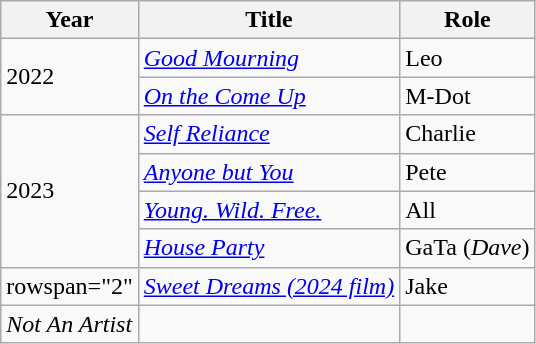<table class="wikitable">
<tr>
<th>Year</th>
<th>Title</th>
<th>Role</th>
</tr>
<tr>
<td rowspan="2">2022</td>
<td><em><a href='#'>Good Mourning</a></em></td>
<td>Leo</td>
</tr>
<tr>
<td><em><a href='#'>On the Come Up</a></em></td>
<td>M-Dot</td>
</tr>
<tr>
<td rowspan="4">2023</td>
<td><em><a href='#'>Self Reliance</a></em></td>
<td>Charlie</td>
</tr>
<tr>
<td><em><a href='#'>Anyone but You</a></em></td>
<td>Pete</td>
</tr>
<tr>
<td><em><a href='#'>Young. Wild. Free.</a></em></td>
<td>All</td>
</tr>
<tr>
<td><em><a href='#'>House Party</a></em></td>
<td>GaTa (<em>Dave</em>)</td>
</tr>
<tr>
<td>rowspan="2" </td>
<td><em><a href='#'>Sweet Dreams (2024 film)</a></em></td>
<td>Jake</td>
</tr>
<tr>
<td><em>Not An Artist</em></td>
<td></td>
</tr>
</table>
